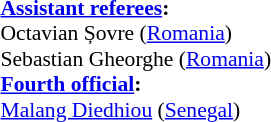<table width=50% style="font-size: 90%">
<tr>
<td><br><strong><a href='#'>Assistant referees</a>:</strong>
<br>Octavian Șovre (<a href='#'>Romania</a>)
<br>Sebastian Gheorghe (<a href='#'>Romania</a>)
<br><strong><a href='#'>Fourth official</a>:</strong>
<br><a href='#'>Malang Diedhiou</a> (<a href='#'>Senegal</a>)</td>
</tr>
</table>
